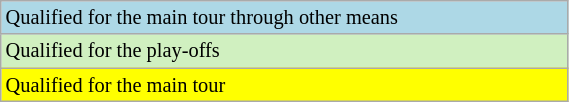<table class="wikitable" style="font-size:85%; width:30%;">
<tr style="background:lightblue;">
<td>Qualified for the main tour through other means</td>
</tr>
<tr style="background:#d0f0c0;">
<td>Qualified for the play-offs<br></td>
</tr>
<tr style="background:yellow;">
<td>Qualified for the main tour</td>
</tr>
</table>
